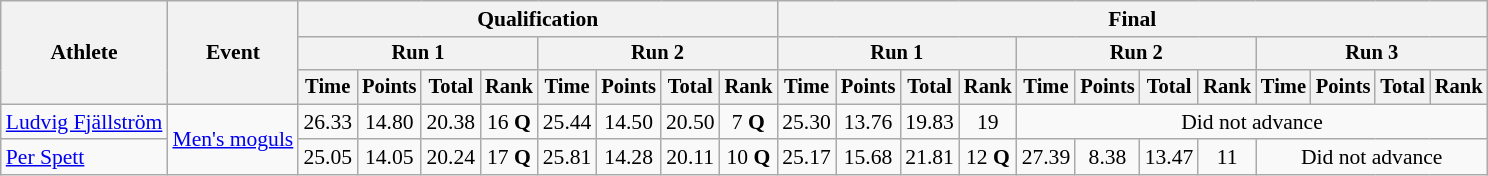<table class="wikitable" style="font-size:90%">
<tr>
<th rowspan=3>Athlete</th>
<th rowspan=3>Event</th>
<th colspan=8>Qualification</th>
<th colspan=12>Final</th>
</tr>
<tr style="font-size:95%">
<th colspan=4>Run 1</th>
<th colspan=4>Run 2</th>
<th colspan=4>Run 1</th>
<th colspan=4>Run 2</th>
<th colspan=4>Run 3</th>
</tr>
<tr style="font-size:95%">
<th>Time</th>
<th>Points</th>
<th>Total</th>
<th>Rank</th>
<th>Time</th>
<th>Points</th>
<th>Total</th>
<th>Rank</th>
<th>Time</th>
<th>Points</th>
<th>Total</th>
<th>Rank</th>
<th>Time</th>
<th>Points</th>
<th>Total</th>
<th>Rank</th>
<th>Time</th>
<th>Points</th>
<th>Total</th>
<th>Rank</th>
</tr>
<tr align=center>
<td align=left><a href='#'>Ludvig Fjällström</a></td>
<td align=left rowspan=2><a href='#'>Men's moguls</a></td>
<td>26.33</td>
<td>14.80</td>
<td>20.38</td>
<td>16 <strong>Q</strong></td>
<td>25.44</td>
<td>14.50</td>
<td>20.50</td>
<td>7 <strong>Q</strong></td>
<td>25.30</td>
<td>13.76</td>
<td>19.83</td>
<td>19</td>
<td colspan=8>Did not advance</td>
</tr>
<tr align=center>
<td align=left><a href='#'>Per Spett</a></td>
<td>25.05</td>
<td>14.05</td>
<td>20.24</td>
<td>17 <strong>Q</strong></td>
<td>25.81</td>
<td>14.28</td>
<td>20.11</td>
<td>10 <strong>Q</strong></td>
<td>25.17</td>
<td>15.68</td>
<td>21.81</td>
<td>12 <strong>Q</strong></td>
<td>27.39</td>
<td>8.38</td>
<td>13.47</td>
<td>11</td>
<td colspan=4>Did not advance</td>
</tr>
</table>
